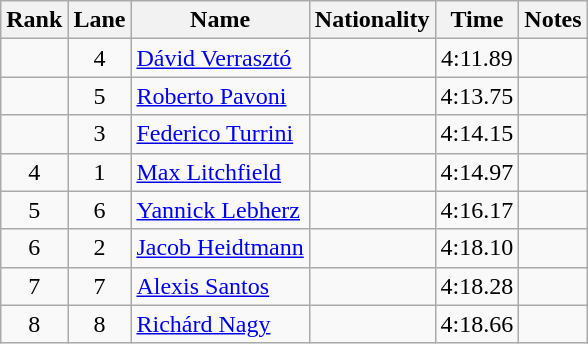<table class="wikitable sortable" style="text-align:center">
<tr>
<th>Rank</th>
<th>Lane</th>
<th>Name</th>
<th>Nationality</th>
<th>Time</th>
<th>Notes</th>
</tr>
<tr>
<td></td>
<td>4</td>
<td align=left><a href='#'>Dávid Verrasztó</a></td>
<td align=left></td>
<td>4:11.89</td>
<td></td>
</tr>
<tr>
<td></td>
<td>5</td>
<td align=left><a href='#'>Roberto Pavoni</a></td>
<td align=left></td>
<td>4:13.75</td>
<td></td>
</tr>
<tr>
<td></td>
<td>3</td>
<td align=left><a href='#'>Federico Turrini</a></td>
<td align=left></td>
<td>4:14.15</td>
<td></td>
</tr>
<tr>
<td>4</td>
<td>1</td>
<td align=left><a href='#'>Max Litchfield</a></td>
<td align=left></td>
<td>4:14.97</td>
<td></td>
</tr>
<tr>
<td>5</td>
<td>6</td>
<td align=left><a href='#'>Yannick Lebherz</a></td>
<td align=left></td>
<td>4:16.17</td>
<td></td>
</tr>
<tr>
<td>6</td>
<td>2</td>
<td align=left><a href='#'>Jacob Heidtmann</a></td>
<td align=left></td>
<td>4:18.10</td>
<td></td>
</tr>
<tr>
<td>7</td>
<td>7</td>
<td align=left><a href='#'>Alexis Santos</a></td>
<td align=left></td>
<td>4:18.28</td>
<td></td>
</tr>
<tr>
<td>8</td>
<td>8</td>
<td align=left><a href='#'>Richárd Nagy</a></td>
<td align=left></td>
<td>4:18.66</td>
<td></td>
</tr>
</table>
